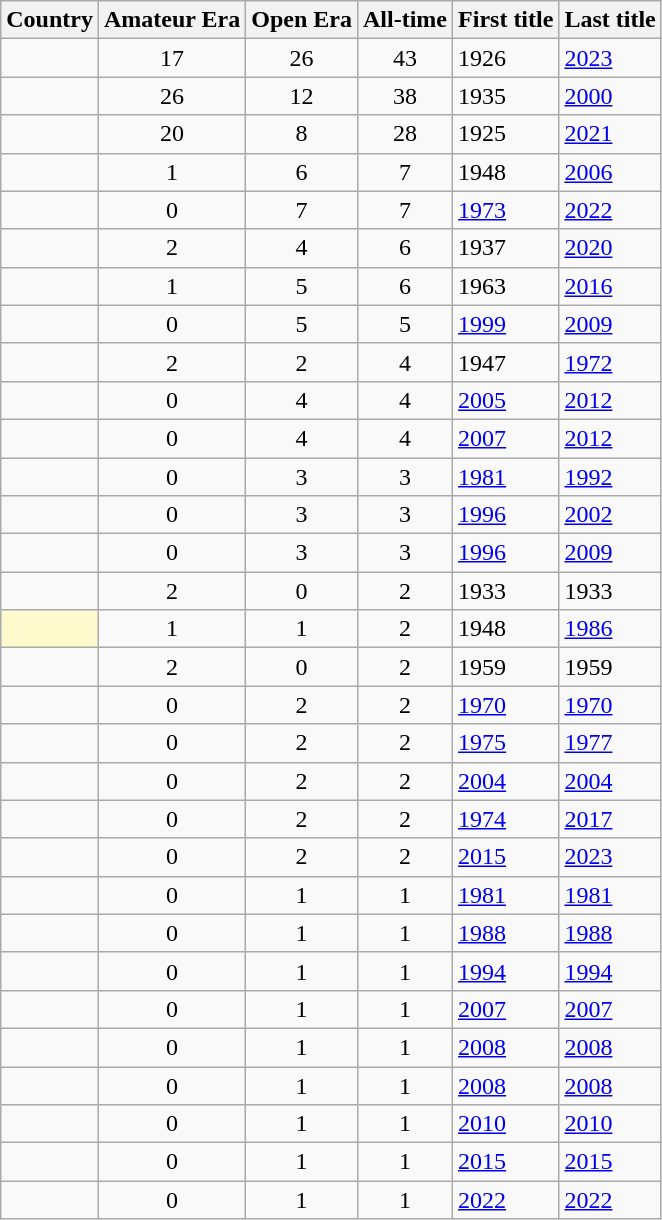<table class="wikitable sortable">
<tr>
<th>Country</th>
<th>Amateur Era</th>
<th>Open Era</th>
<th>All-time</th>
<th>First title</th>
<th>Last title</th>
</tr>
<tr>
<td></td>
<td style="text-align:center;">17</td>
<td style="text-align:center;">26</td>
<td style="text-align:center;">43</td>
<td>1926</td>
<td><a href='#'>2023</a></td>
</tr>
<tr>
<td></td>
<td style="text-align:center;">26</td>
<td style="text-align:center;">12</td>
<td style="text-align:center;">38</td>
<td>1935</td>
<td><a href='#'>2000</a></td>
</tr>
<tr>
<td></td>
<td style="text-align:center;">20</td>
<td style="text-align:center;">8</td>
<td style="text-align:center;">28</td>
<td>1925</td>
<td><a href='#'>2021</a></td>
</tr>
<tr>
<td></td>
<td style="text-align:center;">1</td>
<td style="text-align:center;">6</td>
<td style="text-align:center;">7</td>
<td>1948</td>
<td><a href='#'>2006</a></td>
</tr>
<tr>
<td></td>
<td style="text-align:center;">0</td>
<td style="text-align:center;">7</td>
<td style="text-align:center;">7</td>
<td><a href='#'>1973</a></td>
<td><a href='#'>2022</a></td>
</tr>
<tr>
<td></td>
<td style="text-align:center;">2</td>
<td style="text-align:center;">4</td>
<td style="text-align:center;">6</td>
<td>1937</td>
<td><a href='#'>2020</a></td>
</tr>
<tr>
<td></td>
<td style="text-align:center;">1</td>
<td style="text-align:center;">5</td>
<td style="text-align:center;">6</td>
<td>1963</td>
<td><a href='#'>2016</a></td>
</tr>
<tr>
<td></td>
<td style="text-align:center;">0</td>
<td style="text-align:center;">5</td>
<td style="text-align:center;">5</td>
<td><a href='#'>1999</a></td>
<td><a href='#'>2009</a></td>
</tr>
<tr>
<td></td>
<td style="text-align:center;">2</td>
<td style="text-align:center;">2</td>
<td style="text-align:center;">4</td>
<td>1947</td>
<td><a href='#'>1972</a></td>
</tr>
<tr>
<td></td>
<td style="text-align:center;">0</td>
<td style="text-align:center;">4</td>
<td style="text-align:center;">4</td>
<td><a href='#'>2005</a></td>
<td><a href='#'>2012</a></td>
</tr>
<tr>
<td></td>
<td style="text-align:center;">0</td>
<td style="text-align:center;">4</td>
<td style="text-align:center;">4</td>
<td><a href='#'>2007</a></td>
<td><a href='#'>2012</a></td>
</tr>
<tr>
<td></td>
<td style="text-align:center;">0</td>
<td style="text-align:center;">3</td>
<td style="text-align:center;">3</td>
<td><a href='#'>1981</a></td>
<td><a href='#'>1992</a></td>
</tr>
<tr>
<td></td>
<td style="text-align:center;">0</td>
<td style="text-align:center;">3</td>
<td style="text-align:center;">3</td>
<td><a href='#'>1996</a></td>
<td><a href='#'>2002</a></td>
</tr>
<tr>
<td></td>
<td style="text-align:center;">0</td>
<td style="text-align:center;">3</td>
<td style="text-align:center;">3</td>
<td><a href='#'>1996</a></td>
<td><a href='#'>2009</a></td>
</tr>
<tr>
<td></td>
<td style="text-align:center;">2</td>
<td style="text-align:center;">0</td>
<td style="text-align:center;">2</td>
<td>1933</td>
<td>1933</td>
</tr>
<tr>
<td style="background: #FFFACD"></td>
<td style="text-align:center;">1</td>
<td style="text-align:center;">1</td>
<td style="text-align:center;">2</td>
<td>1948</td>
<td><a href='#'>1986</a></td>
</tr>
<tr>
<td></td>
<td style="text-align:center;">2</td>
<td style="text-align:center;">0</td>
<td style="text-align:center;">2</td>
<td>1959</td>
<td>1959</td>
</tr>
<tr>
<td></td>
<td style="text-align:center;">0</td>
<td style="text-align:center;">2</td>
<td style="text-align:center;">2</td>
<td><a href='#'>1970</a></td>
<td><a href='#'>1970</a></td>
</tr>
<tr>
<td></td>
<td style="text-align:center;">0</td>
<td style="text-align:center;">2</td>
<td style="text-align:center;">2</td>
<td><a href='#'>1975</a></td>
<td><a href='#'>1977</a></td>
</tr>
<tr>
<td></td>
<td style="text-align:center;">0</td>
<td style="text-align:center;">2</td>
<td style="text-align:center;">2</td>
<td><a href='#'>2004</a></td>
<td><a href='#'>2004</a></td>
</tr>
<tr>
<td></td>
<td style="text-align:center;">0</td>
<td style="text-align:center;">2</td>
<td style="text-align:center;">2</td>
<td><a href='#'>1974</a></td>
<td><a href='#'>2017</a></td>
</tr>
<tr>
<td></td>
<td style="text-align:center;">0</td>
<td style="text-align:center;">2</td>
<td style="text-align:center;">2</td>
<td><a href='#'>2015</a></td>
<td><a href='#'>2023</a></td>
</tr>
<tr>
<td></td>
<td style="text-align:center;">0</td>
<td style="text-align:center;">1</td>
<td style="text-align:center;">1</td>
<td><a href='#'>1981</a></td>
<td><a href='#'>1981</a></td>
</tr>
<tr>
<td></td>
<td style="text-align:center;">0</td>
<td style="text-align:center;">1</td>
<td style="text-align:center;">1</td>
<td><a href='#'>1988</a></td>
<td><a href='#'>1988</a></td>
</tr>
<tr>
<td></td>
<td style="text-align:center;">0</td>
<td style="text-align:center;">1</td>
<td style="text-align:center;">1</td>
<td><a href='#'>1994</a></td>
<td><a href='#'>1994</a></td>
</tr>
<tr>
<td></td>
<td style="text-align:center;">0</td>
<td style="text-align:center;">1</td>
<td style="text-align:center;">1</td>
<td><a href='#'>2007</a></td>
<td><a href='#'>2007</a></td>
</tr>
<tr>
<td></td>
<td style="text-align:center;">0</td>
<td style="text-align:center;">1</td>
<td style="text-align:center;">1</td>
<td><a href='#'>2008</a></td>
<td><a href='#'>2008</a></td>
</tr>
<tr>
<td></td>
<td style="text-align:center;">0</td>
<td style="text-align:center;">1</td>
<td style="text-align:center;">1</td>
<td><a href='#'>2008</a></td>
<td><a href='#'>2008</a></td>
</tr>
<tr>
<td></td>
<td style="text-align:center;">0</td>
<td style="text-align:center;">1</td>
<td style="text-align:center;">1</td>
<td><a href='#'>2010</a></td>
<td><a href='#'>2010</a></td>
</tr>
<tr>
<td></td>
<td style="text-align:center;">0</td>
<td style="text-align:center;">1</td>
<td style="text-align:center;">1</td>
<td><a href='#'>2015</a></td>
<td><a href='#'>2015</a></td>
</tr>
<tr>
<td></td>
<td style="text-align:center;">0</td>
<td style="text-align:center;">1</td>
<td style="text-align:center;">1</td>
<td><a href='#'>2022</a></td>
<td><a href='#'>2022</a></td>
</tr>
</table>
